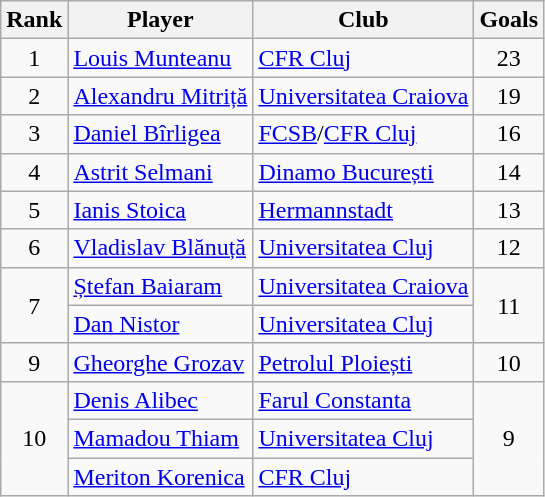<table class="wikitable">
<tr>
<th>Rank</th>
<th>Player</th>
<th>Club</th>
<th>Goals</th>
</tr>
<tr>
<td rowspan=1 align=center>1</td>
<td> <a href='#'>Louis Munteanu</a></td>
<td><a href='#'>CFR Cluj</a></td>
<td rowspan=1 align=center>23</td>
</tr>
<tr>
<td rowspan=1 align=center>2</td>
<td> <a href='#'>Alexandru Mitriță</a></td>
<td><a href='#'>Universitatea Craiova</a></td>
<td rowspan=1 align=center>19</td>
</tr>
<tr>
<td rowspan=1 align=center>3</td>
<td> <a href='#'>Daniel Bîrligea</a></td>
<td><a href='#'>FCSB</a>/<a href='#'>CFR Cluj</a></td>
<td rowspan=1 align=center>16</td>
</tr>
<tr>
<td rowspan=1 align=center>4</td>
<td> <a href='#'>Astrit Selmani</a></td>
<td><a href='#'>Dinamo București</a></td>
<td rowspan=1 align=center>14</td>
</tr>
<tr>
<td rowspan=1 align=center>5</td>
<td> <a href='#'>Ianis Stoica</a></td>
<td><a href='#'>Hermannstadt</a></td>
<td rowspan=1 align=center>13</td>
</tr>
<tr>
<td rowspan=1 align=center>6</td>
<td> <a href='#'>Vladislav Blănuță</a></td>
<td><a href='#'>Universitatea Cluj</a></td>
<td rowspan=1 align=center>12</td>
</tr>
<tr>
<td rowspan=2 align=center>7</td>
<td> <a href='#'>Ștefan Baiaram</a></td>
<td><a href='#'>Universitatea Craiova</a></td>
<td rowspan=2 align=center>11</td>
</tr>
<tr>
<td> <a href='#'>Dan Nistor</a></td>
<td><a href='#'>Universitatea Cluj</a></td>
</tr>
<tr>
<td rowspan=1 align=center>9</td>
<td> <a href='#'>Gheorghe Grozav</a></td>
<td><a href='#'>Petrolul Ploiești</a></td>
<td rowspan=1 align=center>10</td>
</tr>
<tr>
<td rowspan=3 align=center>10</td>
<td> <a href='#'>Denis Alibec</a></td>
<td><a href='#'>Farul Constanta</a></td>
<td rowspan=3 align=center>9</td>
</tr>
<tr>
<td> <a href='#'>Mamadou Thiam</a></td>
<td><a href='#'>Universitatea Cluj</a></td>
</tr>
<tr>
<td> <a href='#'>Meriton Korenica</a></td>
<td><a href='#'>CFR Cluj</a></td>
</tr>
</table>
